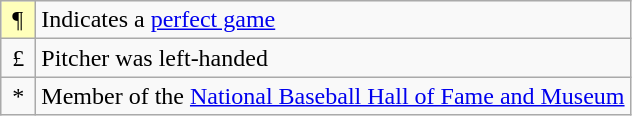<table class="wikitable" border="1">
<tr>
<td bgcolor="#ffffbb"> ¶ </td>
<td>Indicates a <a href='#'>perfect game</a></td>
</tr>
<tr>
<td> £ </td>
<td>Pitcher was left-handed</td>
</tr>
<tr>
<td> * </td>
<td>Member of the <a href='#'>National Baseball Hall of Fame and Museum</a></td>
</tr>
</table>
